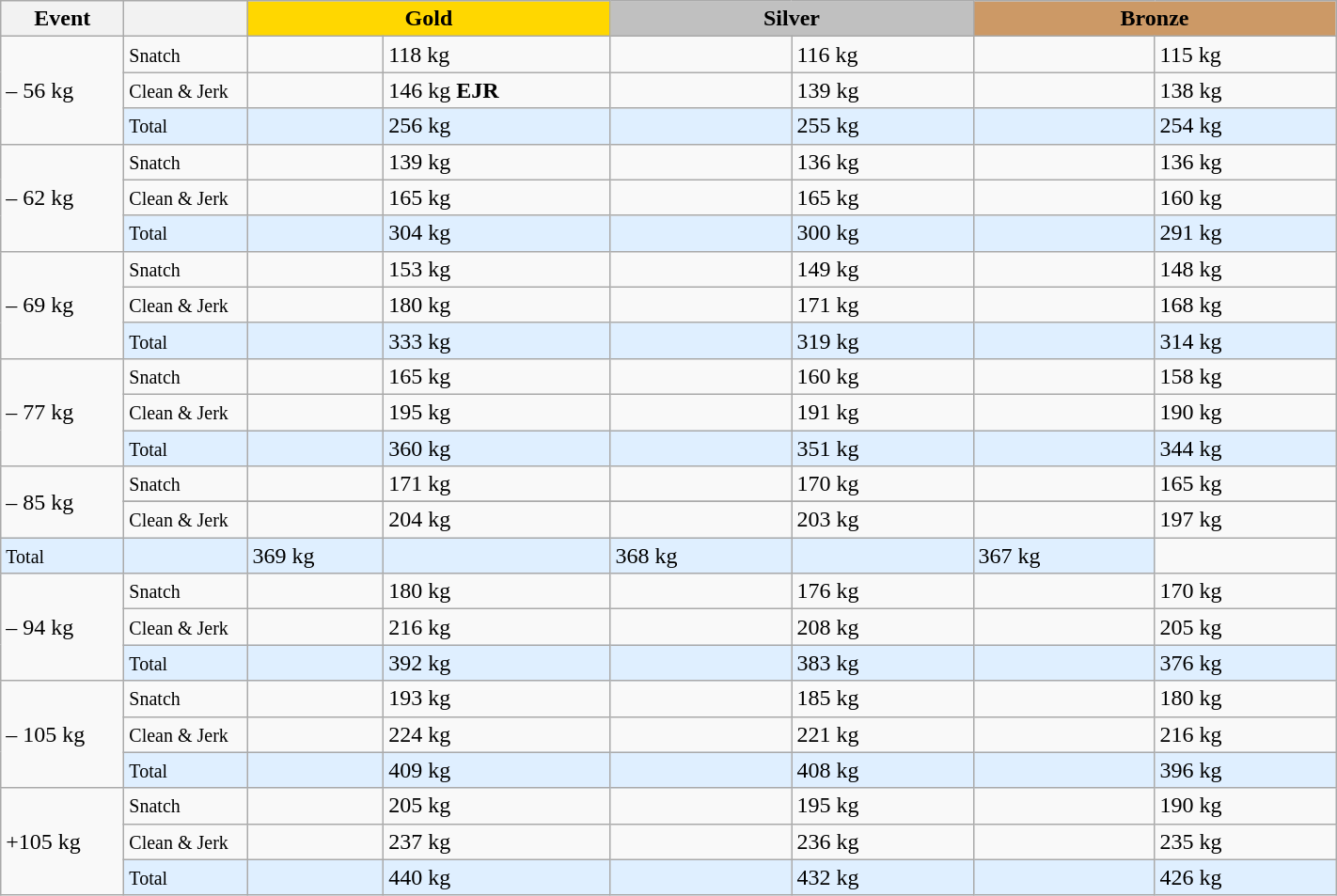<table class="wikitable">
<tr>
<th width=80>Event</th>
<th width=80></th>
<td bgcolor=gold align="center" colspan=2 width=250><strong>Gold</strong></td>
<td bgcolor=silver align="center" colspan=2 width=250><strong>Silver</strong></td>
<td bgcolor=#cc9966 colspan=2 align="center" width=250><strong>Bronze</strong></td>
</tr>
<tr>
<td rowspan=3>– 56 kg<br></td>
<td><small>Snatch</small></td>
<td></td>
<td>118 kg</td>
<td></td>
<td>116 kg</td>
<td></td>
<td>115 kg</td>
</tr>
<tr>
<td><small>Clean & Jerk</small></td>
<td></td>
<td>146 kg <strong>EJR</strong></td>
<td></td>
<td>139 kg</td>
<td></td>
<td>138 kg</td>
</tr>
<tr bgcolor=#dfefff>
<td><small>Total</small></td>
<td><strong></strong></td>
<td>256 kg</td>
<td><strong></strong></td>
<td>255 kg</td>
<td><strong></strong></td>
<td>254 kg</td>
</tr>
<tr>
<td rowspan=3>– 62 kg</td>
<td><small>Snatch</small></td>
<td></td>
<td>139 kg</td>
<td></td>
<td>136 kg</td>
<td></td>
<td>136 kg</td>
</tr>
<tr>
<td><small>Clean & Jerk</small></td>
<td></td>
<td>165 kg</td>
<td></td>
<td>165 kg</td>
<td></td>
<td>160 kg</td>
</tr>
<tr bgcolor=#dfefff>
<td><small>Total</small></td>
<td><strong></strong></td>
<td>304 kg</td>
<td><strong></strong></td>
<td>300 kg</td>
<td><strong></strong></td>
<td>291 kg</td>
</tr>
<tr>
<td rowspan=3>– 69 kg</td>
<td><small>Snatch</small></td>
<td></td>
<td>153 kg</td>
<td></td>
<td>149 kg</td>
<td></td>
<td>148 kg</td>
</tr>
<tr>
<td><small>Clean & Jerk</small></td>
<td></td>
<td>180 kg</td>
<td></td>
<td>171 kg</td>
<td></td>
<td>168 kg</td>
</tr>
<tr bgcolor=#dfefff>
<td><small>Total</small></td>
<td><strong></strong></td>
<td>333 kg</td>
<td><strong></strong></td>
<td>319 kg</td>
<td><strong></strong></td>
<td>314 kg</td>
</tr>
<tr>
<td rowspan=3>– 77 kg</td>
<td><small>Snatch</small></td>
<td></td>
<td>165 kg</td>
<td></td>
<td>160 kg</td>
<td></td>
<td>158 kg</td>
</tr>
<tr>
<td><small>Clean & Jerk</small></td>
<td></td>
<td>195 kg</td>
<td></td>
<td>191 kg</td>
<td></td>
<td>190 kg</td>
</tr>
<tr bgcolor=#dfefff>
<td><small>Total</small></td>
<td><strong></strong></td>
<td>360 kg</td>
<td><strong></strong></td>
<td>351 kg</td>
<td><strong></strong></td>
<td>344 kg</td>
</tr>
<tr>
<td rowspan=3>– 85 kg</td>
<td><small>Snatch</small></td>
<td></td>
<td>171 kg</td>
<td></td>
<td>170 kg</td>
<td></td>
<td>165 kg</td>
</tr>
<tr>
</tr>
<tr>
<td><small>Clean & Jerk</small></td>
<td></td>
<td>204 kg</td>
<td></td>
<td>203 kg</td>
<td></td>
<td>197 kg</td>
</tr>
<tr bgcolor=#dfefff>
<td><small>Total</small></td>
<td><strong></strong></td>
<td>369 kg</td>
<td><strong></strong></td>
<td>368 kg</td>
<td><strong></strong></td>
<td>367 kg</td>
</tr>
<tr>
<td rowspan=3>– 94 kg</td>
<td><small>Snatch</small></td>
<td></td>
<td>180 kg</td>
<td></td>
<td>176 kg</td>
<td></td>
<td>170 kg</td>
</tr>
<tr>
<td><small>Clean & Jerk</small></td>
<td></td>
<td>216 kg</td>
<td></td>
<td>208 kg</td>
<td></td>
<td>205 kg</td>
</tr>
<tr bgcolor=#dfefff>
<td><small>Total</small></td>
<td><strong></strong></td>
<td>392 kg</td>
<td><strong></strong></td>
<td>383 kg</td>
<td><strong></strong></td>
<td>376 kg</td>
</tr>
<tr>
<td rowspan=3>– 105 kg</td>
<td><small>Snatch</small></td>
<td></td>
<td>193 kg</td>
<td></td>
<td>185 kg</td>
<td></td>
<td>180 kg</td>
</tr>
<tr>
<td><small>Clean & Jerk</small></td>
<td></td>
<td>224 kg</td>
<td></td>
<td>221 kg</td>
<td></td>
<td>216 kg</td>
</tr>
<tr bgcolor=#dfefff>
<td><small>Total</small></td>
<td><strong></strong></td>
<td>409 kg</td>
<td><strong></strong></td>
<td>408 kg</td>
<td><strong></strong></td>
<td>396 kg</td>
</tr>
<tr>
<td rowspan=3>+105 kg</td>
<td><small>Snatch</small></td>
<td></td>
<td>205 kg</td>
<td></td>
<td>195 kg</td>
<td></td>
<td>190 kg</td>
</tr>
<tr>
<td><small>Clean & Jerk</small></td>
<td></td>
<td>237 kg</td>
<td></td>
<td>236 kg</td>
<td></td>
<td>235 kg</td>
</tr>
<tr bgcolor=#dfefff>
<td><small>Total</small></td>
<td><strong></strong></td>
<td>440 kg</td>
<td><strong></strong></td>
<td>432 kg</td>
<td><strong></strong></td>
<td>426 kg</td>
</tr>
</table>
